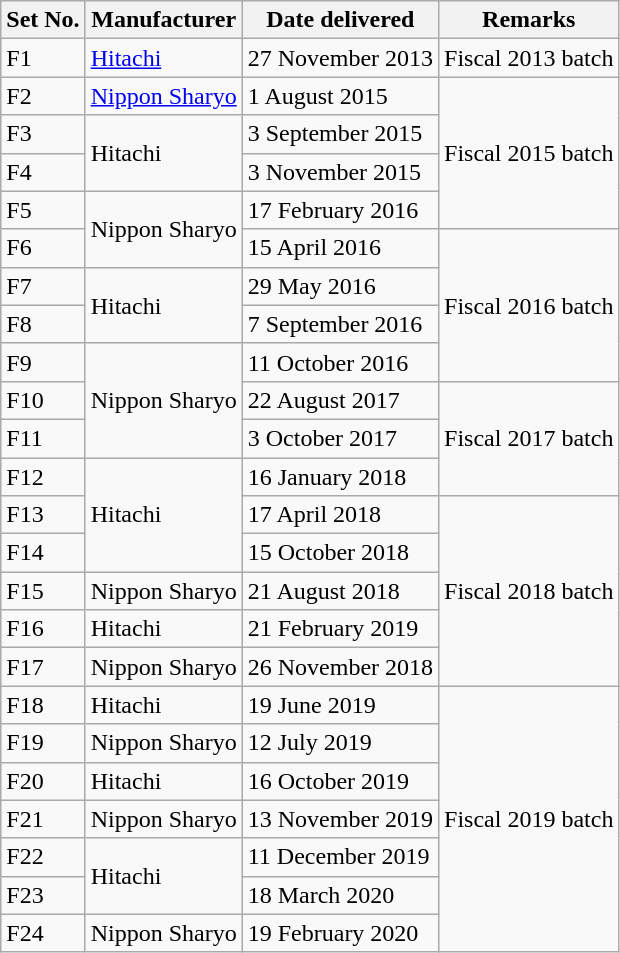<table class="wikitable">
<tr>
<th>Set No.</th>
<th>Manufacturer</th>
<th>Date delivered</th>
<th>Remarks</th>
</tr>
<tr>
<td>F1</td>
<td><a href='#'>Hitachi</a></td>
<td>27 November 2013</td>
<td>Fiscal 2013 batch</td>
</tr>
<tr>
<td>F2</td>
<td><a href='#'>Nippon Sharyo</a></td>
<td>1 August 2015</td>
<td rowspan=4>Fiscal 2015 batch</td>
</tr>
<tr>
<td>F3</td>
<td rowspan="2">Hitachi</td>
<td>3 September 2015</td>
</tr>
<tr>
<td>F4</td>
<td>3 November 2015</td>
</tr>
<tr>
<td>F5</td>
<td rowspan="2">Nippon Sharyo</td>
<td>17 February 2016</td>
</tr>
<tr>
<td>F6</td>
<td>15 April 2016</td>
<td rowspan=4>Fiscal 2016 batch</td>
</tr>
<tr>
<td>F7</td>
<td rowspan="2">Hitachi</td>
<td>29 May 2016</td>
</tr>
<tr>
<td>F8</td>
<td>7 September 2016</td>
</tr>
<tr>
<td>F9</td>
<td rowspan="3">Nippon Sharyo</td>
<td>11 October 2016</td>
</tr>
<tr>
<td>F10</td>
<td>22 August 2017</td>
<td rowspan=3>Fiscal 2017 batch</td>
</tr>
<tr>
<td>F11</td>
<td>3 October 2017</td>
</tr>
<tr>
<td>F12</td>
<td rowspan="3">Hitachi</td>
<td>16 January 2018</td>
</tr>
<tr>
<td>F13</td>
<td>17 April 2018</td>
<td rowspan=5>Fiscal 2018 batch</td>
</tr>
<tr>
<td>F14</td>
<td>15 October 2018</td>
</tr>
<tr>
<td>F15</td>
<td>Nippon Sharyo</td>
<td>21 August 2018</td>
</tr>
<tr>
<td>F16</td>
<td>Hitachi</td>
<td>21 February 2019</td>
</tr>
<tr>
<td>F17</td>
<td>Nippon Sharyo</td>
<td>26 November 2018</td>
</tr>
<tr>
<td>F18</td>
<td>Hitachi</td>
<td>19 June 2019</td>
<td rowspan=7>Fiscal 2019 batch</td>
</tr>
<tr>
<td>F19</td>
<td>Nippon Sharyo</td>
<td>12 July 2019</td>
</tr>
<tr>
<td>F20</td>
<td>Hitachi</td>
<td>16 October 2019</td>
</tr>
<tr>
<td>F21</td>
<td>Nippon Sharyo</td>
<td>13 November 2019</td>
</tr>
<tr>
<td>F22</td>
<td rowspan="2">Hitachi</td>
<td>11 December 2019</td>
</tr>
<tr>
<td>F23</td>
<td>18 March 2020</td>
</tr>
<tr>
<td>F24</td>
<td>Nippon Sharyo</td>
<td>19 February 2020</td>
</tr>
</table>
